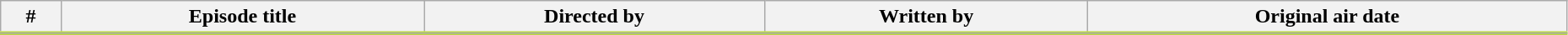<table class="wikitable" width="98%" style="background:#FFF;">
<tr style="border-bottom:3px solid #bcd843">
<th>#</th>
<th>Episode title</th>
<th>Directed by</th>
<th>Written by</th>
<th>Original air date</th>
</tr>
<tr>
</tr>
</table>
